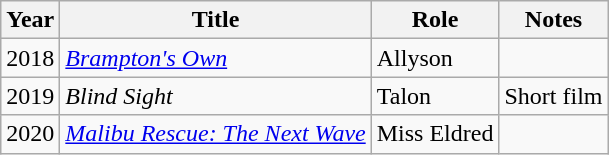<table class="wikitable sortable">
<tr>
<th>Year</th>
<th>Title</th>
<th>Role</th>
<th class="unsortable">Notes</th>
</tr>
<tr>
<td>2018</td>
<td><em><a href='#'>Brampton's Own</a></em></td>
<td>Allyson</td>
<td></td>
</tr>
<tr>
<td>2019</td>
<td><em>Blind Sight</em></td>
<td>Talon</td>
<td>Short film</td>
</tr>
<tr>
<td>2020</td>
<td><em><a href='#'>Malibu Rescue: The Next Wave</a></em></td>
<td>Miss Eldred</td>
<td></td>
</tr>
</table>
